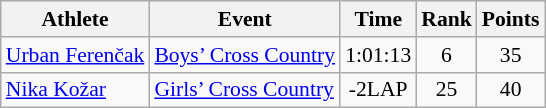<table class="wikitable" border="1" style="font-size:90%">
<tr>
<th>Athlete</th>
<th>Event</th>
<th>Time</th>
<th>Rank</th>
<th>Points</th>
</tr>
<tr>
<td><a href='#'>Urban Ferenčak</a></td>
<td><a href='#'>Boys’ Cross Country</a></td>
<td align=center>1:01:13</td>
<td align=center>6</td>
<td align=center>35</td>
</tr>
<tr>
<td><a href='#'>Nika Kožar</a></td>
<td><a href='#'>Girls’ Cross Country</a></td>
<td align=center>-2LAP</td>
<td align=center>25</td>
<td align=center>40</td>
</tr>
</table>
